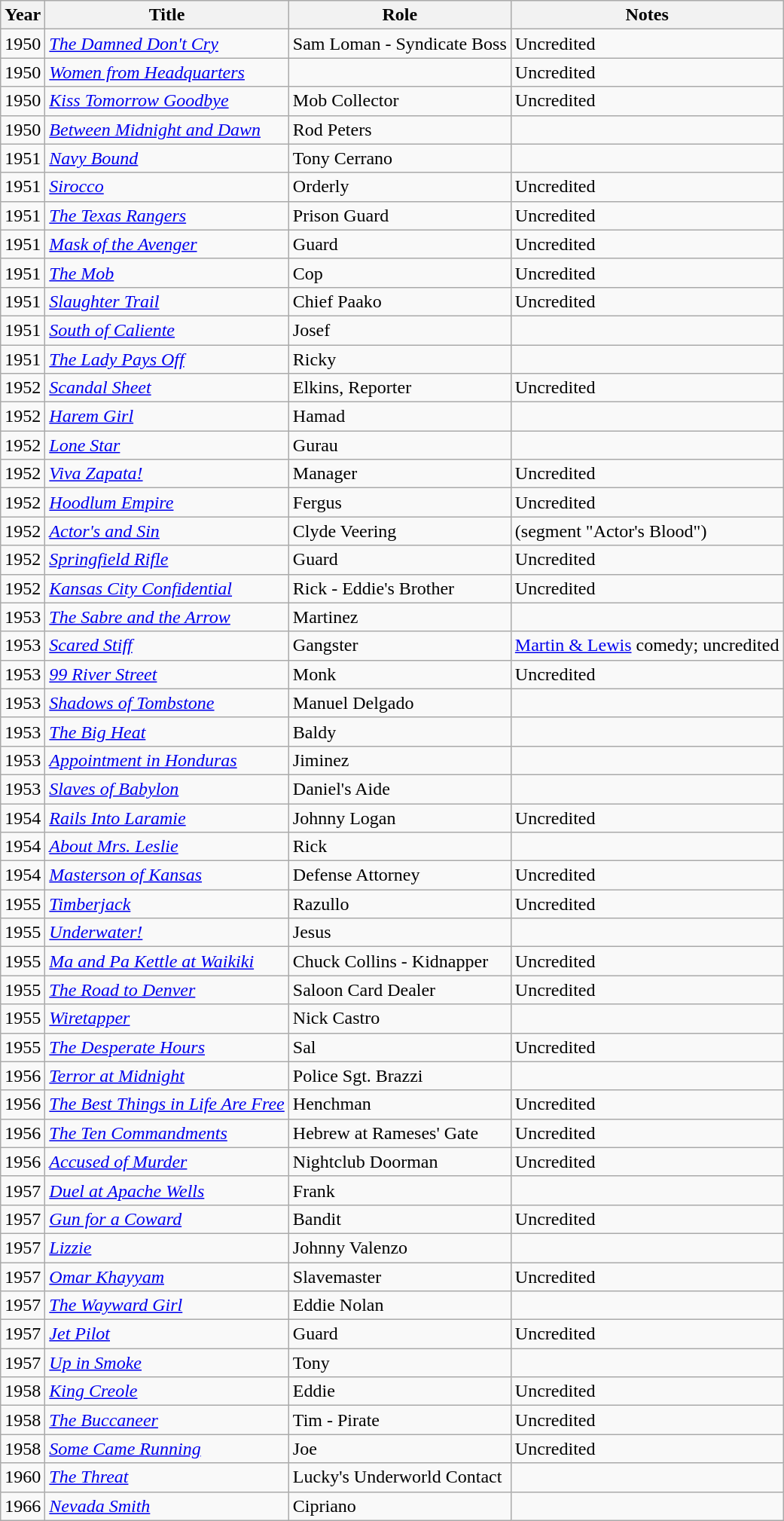<table class="wikitable">
<tr>
<th>Year</th>
<th>Title</th>
<th>Role</th>
<th>Notes</th>
</tr>
<tr>
<td>1950</td>
<td><em><a href='#'>The Damned Don't Cry</a></em></td>
<td>Sam Loman - Syndicate Boss</td>
<td>Uncredited</td>
</tr>
<tr>
<td>1950</td>
<td><em><a href='#'>Women from Headquarters</a></em></td>
<td></td>
<td>Uncredited</td>
</tr>
<tr>
<td>1950</td>
<td><em><a href='#'>Kiss Tomorrow Goodbye</a></em></td>
<td>Mob Collector</td>
<td>Uncredited</td>
</tr>
<tr>
<td>1950</td>
<td><em><a href='#'>Between Midnight and Dawn</a></em></td>
<td>Rod Peters</td>
<td></td>
</tr>
<tr>
<td>1951</td>
<td><em><a href='#'>Navy Bound</a></em></td>
<td>Tony Cerrano</td>
<td></td>
</tr>
<tr>
<td>1951</td>
<td><em><a href='#'>Sirocco</a></em></td>
<td>Orderly</td>
<td>Uncredited</td>
</tr>
<tr>
<td>1951</td>
<td><em><a href='#'>The Texas Rangers</a></em></td>
<td>Prison Guard</td>
<td>Uncredited</td>
</tr>
<tr>
<td>1951</td>
<td><em><a href='#'>Mask of the Avenger</a></em></td>
<td>Guard</td>
<td>Uncredited</td>
</tr>
<tr>
<td>1951</td>
<td><em><a href='#'>The Mob</a></em></td>
<td>Cop</td>
<td>Uncredited</td>
</tr>
<tr>
<td>1951</td>
<td><em><a href='#'>Slaughter Trail</a></em></td>
<td>Chief Paako</td>
<td>Uncredited</td>
</tr>
<tr>
<td>1951</td>
<td><em><a href='#'>South of Caliente</a></em></td>
<td>Josef</td>
<td></td>
</tr>
<tr>
<td>1951</td>
<td><em><a href='#'>The Lady Pays Off</a></em></td>
<td>Ricky</td>
<td></td>
</tr>
<tr>
<td>1952</td>
<td><em><a href='#'>Scandal Sheet</a></em></td>
<td>Elkins, Reporter</td>
<td>Uncredited</td>
</tr>
<tr>
<td>1952</td>
<td><em><a href='#'>Harem Girl</a></em></td>
<td>Hamad</td>
<td></td>
</tr>
<tr>
<td>1952</td>
<td><em><a href='#'>Lone Star</a></em></td>
<td>Gurau</td>
<td></td>
</tr>
<tr>
<td>1952</td>
<td><em><a href='#'>Viva Zapata!</a></em></td>
<td>Manager</td>
<td>Uncredited</td>
</tr>
<tr>
<td>1952</td>
<td><em><a href='#'>Hoodlum Empire</a></em></td>
<td>Fergus</td>
<td>Uncredited</td>
</tr>
<tr>
<td>1952</td>
<td><em><a href='#'>Actor's and Sin</a></em></td>
<td>Clyde Veering</td>
<td>(segment "Actor's Blood")</td>
</tr>
<tr>
<td>1952</td>
<td><em><a href='#'>Springfield Rifle</a></em></td>
<td>Guard</td>
<td>Uncredited</td>
</tr>
<tr>
<td>1952</td>
<td><em><a href='#'>Kansas City Confidential</a></em></td>
<td>Rick - Eddie's Brother</td>
<td>Uncredited</td>
</tr>
<tr>
<td>1953</td>
<td><em><a href='#'>The Sabre and the Arrow</a></em></td>
<td>Martinez</td>
<td></td>
</tr>
<tr>
<td>1953</td>
<td><em><a href='#'>Scared Stiff</a></em></td>
<td>Gangster</td>
<td><a href='#'>Martin & Lewis</a> comedy; uncredited</td>
</tr>
<tr>
<td>1953</td>
<td><em><a href='#'>99 River Street</a></em></td>
<td>Monk</td>
<td>Uncredited</td>
</tr>
<tr>
<td>1953</td>
<td><em><a href='#'>Shadows of Tombstone</a></em></td>
<td>Manuel Delgado</td>
<td></td>
</tr>
<tr>
<td>1953</td>
<td><em><a href='#'>The Big Heat</a></em></td>
<td>Baldy</td>
<td></td>
</tr>
<tr>
<td>1953</td>
<td><em><a href='#'>Appointment in Honduras</a></em></td>
<td>Jiminez</td>
<td></td>
</tr>
<tr>
<td>1953</td>
<td><em><a href='#'>Slaves of Babylon</a></em></td>
<td>Daniel's Aide</td>
<td></td>
</tr>
<tr>
<td>1954</td>
<td><em><a href='#'>Rails Into Laramie</a></em></td>
<td>Johnny Logan</td>
<td>Uncredited</td>
</tr>
<tr>
<td>1954</td>
<td><em><a href='#'>About Mrs. Leslie</a></em></td>
<td>Rick</td>
<td></td>
</tr>
<tr>
<td>1954</td>
<td><em><a href='#'>Masterson of Kansas</a></em></td>
<td>Defense Attorney</td>
<td>Uncredited</td>
</tr>
<tr>
<td>1955</td>
<td><em><a href='#'>Timberjack</a></em></td>
<td>Razullo</td>
<td>Uncredited</td>
</tr>
<tr>
<td>1955</td>
<td><em><a href='#'>Underwater!</a></em></td>
<td>Jesus</td>
<td></td>
</tr>
<tr>
<td>1955</td>
<td><em><a href='#'>Ma and Pa Kettle at Waikiki</a></em></td>
<td>Chuck Collins - Kidnapper</td>
<td>Uncredited</td>
</tr>
<tr>
<td>1955</td>
<td><em><a href='#'>The Road to Denver</a></em></td>
<td>Saloon Card Dealer</td>
<td>Uncredited</td>
</tr>
<tr>
<td>1955</td>
<td><em><a href='#'>Wiretapper</a></em></td>
<td>Nick Castro</td>
<td></td>
</tr>
<tr>
<td>1955</td>
<td><em><a href='#'>The Desperate Hours</a></em></td>
<td>Sal</td>
<td>Uncredited</td>
</tr>
<tr>
<td>1956</td>
<td><em><a href='#'>Terror at Midnight</a></em></td>
<td>Police Sgt. Brazzi</td>
<td></td>
</tr>
<tr>
<td>1956</td>
<td><em><a href='#'>The Best Things in Life Are Free</a></em></td>
<td>Henchman</td>
<td>Uncredited</td>
</tr>
<tr>
<td>1956</td>
<td><em><a href='#'>The Ten Commandments</a></em></td>
<td>Hebrew at Rameses' Gate</td>
<td>Uncredited</td>
</tr>
<tr>
<td>1956</td>
<td><em><a href='#'>Accused of Murder</a></em></td>
<td>Nightclub Doorman</td>
<td>Uncredited</td>
</tr>
<tr>
<td>1957</td>
<td><em><a href='#'>Duel at Apache Wells</a></em></td>
<td>Frank</td>
<td></td>
</tr>
<tr>
<td>1957</td>
<td><em><a href='#'>Gun for a Coward</a></em></td>
<td>Bandit</td>
<td>Uncredited</td>
</tr>
<tr>
<td>1957</td>
<td><em><a href='#'>Lizzie</a></em></td>
<td>Johnny Valenzo</td>
<td></td>
</tr>
<tr>
<td>1957</td>
<td><em><a href='#'>Omar Khayyam</a></em></td>
<td>Slavemaster</td>
<td>Uncredited</td>
</tr>
<tr>
<td>1957</td>
<td><em><a href='#'>The Wayward Girl</a></em></td>
<td>Eddie Nolan</td>
<td></td>
</tr>
<tr>
<td>1957</td>
<td><em><a href='#'>Jet Pilot</a></em></td>
<td>Guard</td>
<td>Uncredited</td>
</tr>
<tr>
<td>1957</td>
<td><em><a href='#'>Up in Smoke</a></em></td>
<td>Tony</td>
<td></td>
</tr>
<tr>
<td>1958</td>
<td><em><a href='#'>King Creole</a></em></td>
<td>Eddie</td>
<td>Uncredited</td>
</tr>
<tr>
<td>1958</td>
<td><em><a href='#'>The Buccaneer</a></em></td>
<td>Tim - Pirate</td>
<td>Uncredited</td>
</tr>
<tr>
<td>1958</td>
<td><em><a href='#'>Some Came Running</a></em></td>
<td>Joe</td>
<td>Uncredited</td>
</tr>
<tr>
<td>1960</td>
<td><em><a href='#'>The Threat</a></em></td>
<td>Lucky's Underworld Contact</td>
<td></td>
</tr>
<tr>
<td>1966</td>
<td><em><a href='#'>Nevada Smith</a></em></td>
<td>Cipriano</td>
<td></td>
</tr>
</table>
